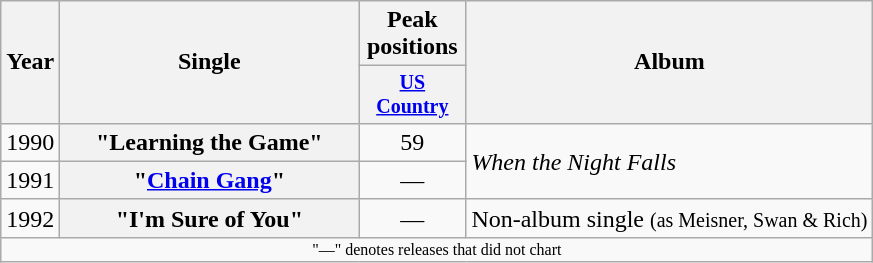<table class="wikitable plainrowheaders" style="text-align:center;">
<tr>
<th rowspan="2">Year</th>
<th rowspan="2" style="width:12em;">Single</th>
<th colspan="1">Peak positions</th>
<th rowspan="2">Album</th>
</tr>
<tr style="font-size:smaller;">
<th width="65"><a href='#'>US Country</a></th>
</tr>
<tr>
<td>1990</td>
<th scope="row">"Learning the Game"</th>
<td>59</td>
<td align="left" rowspan=2><em>When the Night Falls</em></td>
</tr>
<tr>
<td>1991</td>
<th scope="row">"<a href='#'>Chain Gang</a>"</th>
<td>—</td>
</tr>
<tr>
<td>1992</td>
<th scope="row">"I'm Sure of You"</th>
<td>—</td>
<td align="left">Non-album single <small>(as Meisner, Swan & Rich)</small></td>
</tr>
<tr>
<td colspan="4" style="font-size:8pt">"—" denotes releases that did not chart</td>
</tr>
</table>
